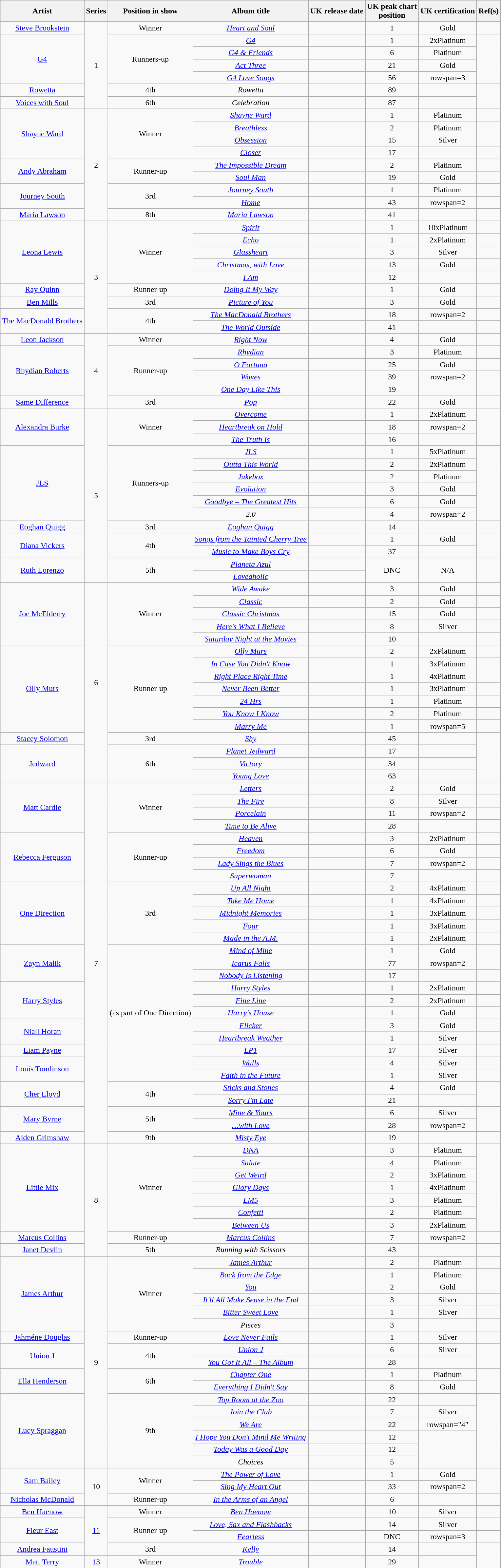<table class="wikitable sortable plainrowheaders" style="text-align:center">
<tr>
<th scope="col">Artist</th>
<th scope="col">Series</th>
<th scope="col">Position in show</th>
<th scope="col">Album title</th>
<th scope="col">UK release date</th>
<th scope="col">UK peak chart<br>position</th>
<th scope="col">UK certification</th>
<th scope="col">Ref(s)</th>
</tr>
<tr>
<td><a href='#'>Steve Brookstein</a></td>
<td rowspan="7">1</td>
<td>Winner</td>
<td><em><a href='#'>Heart and Soul</a></em></td>
<td></td>
<td align="center">1</td>
<td>Gold</td>
<td></td>
</tr>
<tr>
<td rowspan="4"><a href='#'>G4</a></td>
<td rowspan="4">Runners-up</td>
<td><em><a href='#'>G4</a></em></td>
<td></td>
<td align="center">1</td>
<td>2xPlatinum</td>
<td rowspan=4></td>
</tr>
<tr>
<td><em><a href='#'>G4 & Friends</a></em></td>
<td></td>
<td align="center">6</td>
<td>Platinum</td>
</tr>
<tr>
<td><em><a href='#'>Act Three</a></em></td>
<td></td>
<td align="center">21</td>
<td>Gold</td>
</tr>
<tr>
<td><em><a href='#'>G4 Love Songs</a></em></td>
<td></td>
<td align="center">56</td>
<td>rowspan=3 </td>
</tr>
<tr>
<td><a href='#'>Rowetta</a></td>
<td>4th</td>
<td><em>Rowetta</em></td>
<td></td>
<td align="center">89</td>
<td></td>
</tr>
<tr>
<td><a href='#'>Voices with Soul</a></td>
<td>6th</td>
<td><em>Celebration</em></td>
<td></td>
<td align="center">87</td>
<td></td>
</tr>
<tr>
<td rowspan="4"><a href='#'>Shayne Ward</a></td>
<td rowspan="9">2</td>
<td rowspan="4">Winner</td>
<td><em><a href='#'>Shayne Ward</a></em></td>
<td></td>
<td align="center">1</td>
<td>Platinum</td>
<td></td>
</tr>
<tr>
<td><em><a href='#'>Breathless</a></em></td>
<td></td>
<td align="center">2</td>
<td>Platinum</td>
<td></td>
</tr>
<tr>
<td><em><a href='#'>Obsession</a></em></td>
<td></td>
<td align="center">15</td>
<td>Silver</td>
<td></td>
</tr>
<tr>
<td><em><a href='#'>Closer</a></em></td>
<td></td>
<td align="center">17</td>
<td></td>
<td></td>
</tr>
<tr>
<td rowspan="2"><a href='#'>Andy Abraham</a></td>
<td rowspan="2">Runner-up</td>
<td><em><a href='#'>The Impossible Dream</a></em></td>
<td></td>
<td align="center">2</td>
<td>Platinum</td>
<td></td>
</tr>
<tr>
<td><em><a href='#'>Soul Man</a></em></td>
<td></td>
<td align="center">19</td>
<td>Gold</td>
<td></td>
</tr>
<tr>
<td rowspan="2"><a href='#'>Journey South</a></td>
<td rowspan="2">3rd</td>
<td><em><a href='#'>Journey South</a></em></td>
<td></td>
<td align="center">1</td>
<td>Platinum</td>
<td></td>
</tr>
<tr>
<td><em><a href='#'>Home</a></em></td>
<td></td>
<td align="center">43</td>
<td>rowspan=2 </td>
<td></td>
</tr>
<tr>
<td><a href='#'>Maria Lawson</a></td>
<td>8th</td>
<td><em><a href='#'>Maria Lawson</a></em></td>
<td></td>
<td align="center">41</td>
<td></td>
</tr>
<tr>
<td rowspan="5"><a href='#'>Leona Lewis</a></td>
<td rowspan="9">3</td>
<td rowspan="5">Winner</td>
<td><em><a href='#'>Spirit</a></em></td>
<td></td>
<td align="center">1</td>
<td>10xPlatinum</td>
<td></td>
</tr>
<tr>
<td><em><a href='#'>Echo</a></em></td>
<td></td>
<td align="center">1</td>
<td>2xPlatinum</td>
<td></td>
</tr>
<tr>
<td><em><a href='#'>Glassheart</a></em></td>
<td></td>
<td align="center">3</td>
<td>Silver</td>
<td></td>
</tr>
<tr>
<td><em><a href='#'>Christmas, with Love</a> </em></td>
<td></td>
<td align="center">13</td>
<td>Gold</td>
<td></td>
</tr>
<tr>
<td><em><a href='#'>I Am</a> </em></td>
<td></td>
<td align="center">12</td>
<td></td>
<td></td>
</tr>
<tr>
<td><a href='#'>Ray Quinn</a></td>
<td>Runner-up</td>
<td><em><a href='#'>Doing It My Way</a></em></td>
<td></td>
<td align="center">1</td>
<td>Gold</td>
<td></td>
</tr>
<tr>
<td><a href='#'>Ben Mills</a></td>
<td>3rd</td>
<td><em><a href='#'>Picture of You</a></em></td>
<td></td>
<td align="center">3</td>
<td>Gold</td>
<td></td>
</tr>
<tr>
<td rowspan="2"><a href='#'>The MacDonald Brothers</a></td>
<td rowspan="2">4th</td>
<td><em><a href='#'>The MacDonald Brothers</a></em></td>
<td></td>
<td align="center">18</td>
<td>rowspan=2 </td>
<td></td>
</tr>
<tr>
<td><em><a href='#'>The World Outside</a></em></td>
<td></td>
<td align="center">41</td>
<td></td>
</tr>
<tr>
<td><a href='#'>Leon Jackson</a></td>
<td rowspan="6">4</td>
<td>Winner</td>
<td><em><a href='#'>Right Now</a></em></td>
<td></td>
<td align="center">4</td>
<td>Gold</td>
<td></td>
</tr>
<tr>
<td rowspan="4"><a href='#'>Rhydian Roberts</a></td>
<td rowspan="4">Runner-up</td>
<td><em><a href='#'>Rhydian</a></em></td>
<td></td>
<td align="center">3</td>
<td>Platinum</td>
<td></td>
</tr>
<tr>
<td><em><a href='#'>O Fortuna</a></em></td>
<td></td>
<td align="center">25</td>
<td>Gold</td>
<td></td>
</tr>
<tr>
<td><em><a href='#'>Waves</a></em></td>
<td></td>
<td align="center">39</td>
<td>rowspan=2 </td>
<td></td>
</tr>
<tr>
<td><em><a href='#'>One Day Like This</a></em></td>
<td></td>
<td align="center">19</td>
<td></td>
</tr>
<tr>
<td><a href='#'>Same Difference</a></td>
<td>3rd</td>
<td><em><a href='#'>Pop</a></em></td>
<td></td>
<td align="center">22</td>
<td>Gold</td>
<td></td>
</tr>
<tr>
<td rowspan="3"><a href='#'>Alexandra Burke</a></td>
<td rowspan="14">5</td>
<td rowspan="3">Winner</td>
<td><em><a href='#'>Overcome</a></em></td>
<td></td>
<td align="center">1</td>
<td>2xPlatinum</td>
<td rowspan="3"></td>
</tr>
<tr>
<td><em><a href='#'>Heartbreak on Hold</a></em></td>
<td></td>
<td align="center">18</td>
<td>rowspan=2 </td>
</tr>
<tr>
<td><em><a href='#'>The Truth Is</a></em></td>
<td></td>
<td align="center">16</td>
</tr>
<tr>
<td rowspan="6"><a href='#'>JLS</a></td>
<td rowspan="6">Runners-up</td>
<td><em><a href='#'>JLS</a></em></td>
<td></td>
<td align="center">1</td>
<td>5xPlatinum</td>
<td rowspan="6"></td>
</tr>
<tr>
<td><em><a href='#'>Outta This World</a></em></td>
<td></td>
<td align="center">2</td>
<td>2xPlatinum</td>
</tr>
<tr>
<td><em><a href='#'>Jukebox</a></em></td>
<td></td>
<td align="center">2</td>
<td>Platinum</td>
</tr>
<tr>
<td><em><a href='#'>Evolution</a></em></td>
<td></td>
<td align="center">3</td>
<td>Gold</td>
</tr>
<tr>
<td><em><a href='#'>Goodbye – The Greatest Hits</a></em></td>
<td></td>
<td align="center">6</td>
<td>Gold</td>
</tr>
<tr>
<td><em>2.0</em></td>
<td></td>
<td align="center">4</td>
<td>rowspan=2 </td>
</tr>
<tr>
<td><a href='#'>Eoghan Quigg</a></td>
<td>3rd</td>
<td><em><a href='#'>Eoghan Quigg</a></em></td>
<td></td>
<td align="center">14</td>
<td></td>
</tr>
<tr>
<td rowspan="2"><a href='#'>Diana Vickers</a></td>
<td rowspan="2">4th</td>
<td><em><a href='#'>Songs from the Tainted Cherry Tree</a></em></td>
<td></td>
<td align="center">1</td>
<td>Gold</td>
<td rowspan="2"></td>
</tr>
<tr>
<td><em><a href='#'>Music to Make Boys Cry</a></em></td>
<td></td>
<td align="center">37</td>
<td></td>
</tr>
<tr>
<td rowspan=2><a href='#'>Ruth Lorenzo</a></td>
<td rowspan="2">5th</td>
<td><em><a href='#'>Planeta Azul</a></em></td>
<td></td>
<td rowspan=2 align="center">DNC</td>
<td rowspan=2>N/A</td>
</tr>
<tr>
<td><em><a href='#'>Loveaholic</a></em></td>
<td></td>
</tr>
<tr>
<td rowspan="5"><a href='#'>Joe McElderry</a></td>
<td rowspan="16">6</td>
<td rowspan="5">Winner</td>
<td><em><a href='#'>Wide Awake</a></em></td>
<td></td>
<td align="center">3</td>
<td>Gold</td>
<td></td>
</tr>
<tr>
<td><em><a href='#'>Classic</a></em></td>
<td></td>
<td align="center">2</td>
<td>Gold</td>
<td></td>
</tr>
<tr>
<td><em><a href='#'>Classic Christmas</a></em></td>
<td></td>
<td align="center">15</td>
<td>Gold</td>
<td></td>
</tr>
<tr>
<td><em><a href='#'>Here's What I Believe</a></em></td>
<td></td>
<td align="center">8</td>
<td>Silver</td>
<td></td>
</tr>
<tr>
<td><em><a href='#'>Saturday Night at the Movies</a></em></td>
<td></td>
<td align="center">10</td>
<td></td>
<td></td>
</tr>
<tr>
<td rowspan="7"><a href='#'>Olly Murs</a></td>
<td rowspan="7">Runner-up</td>
<td><em><a href='#'>Olly Murs</a></em></td>
<td></td>
<td align="center">2</td>
<td>2xPlatinum</td>
<td></td>
</tr>
<tr>
<td><em><a href='#'>In Case You Didn't Know</a></em></td>
<td></td>
<td align="center">1</td>
<td>3xPlatinum</td>
<td></td>
</tr>
<tr>
<td><em><a href='#'>Right Place Right Time</a></em></td>
<td></td>
<td align="center">1</td>
<td>4xPlatinum</td>
<td></td>
</tr>
<tr>
<td><em><a href='#'>Never Been Better</a></em></td>
<td></td>
<td align="center">1</td>
<td>3xPlatinum</td>
<td></td>
</tr>
<tr>
<td><em><a href='#'>24 Hrs</a></em></td>
<td></td>
<td align="center">1</td>
<td>Platinum</td>
<td></td>
</tr>
<tr>
<td><em><a href='#'>You Know I Know</a></em></td>
<td></td>
<td align="center">2</td>
<td>Platinum</td>
<td></td>
</tr>
<tr>
<td><em><a href='#'>Marry Me</a></em></td>
<td></td>
<td align="center">1</td>
<td>rowspan=5 </td>
<td></td>
</tr>
<tr>
<td><a href='#'>Stacey Solomon</a></td>
<td>3rd</td>
<td><em><a href='#'>Shy</a></em></td>
<td></td>
<td align="center">45</td>
<td></td>
</tr>
<tr>
<td rowspan="3"><a href='#'>Jedward</a></td>
<td rowspan="3">6th</td>
<td><em><a href='#'>Planet Jedward</a></em></td>
<td></td>
<td align="center">17</td>
<td></td>
</tr>
<tr>
<td><em><a href='#'>Victory</a></em></td>
<td></td>
<td align="center">34</td>
<td></td>
</tr>
<tr>
<td><em><a href='#'>Young Love</a></em></td>
<td></td>
<td align="center">63</td>
<td></td>
</tr>
<tr>
<td rowspan="4"><a href='#'>Matt Cardle</a></td>
<td rowspan="29">7</td>
<td rowspan="4">Winner</td>
<td><em><a href='#'>Letters</a></em></td>
<td></td>
<td align="center">2</td>
<td>Gold</td>
<td></td>
</tr>
<tr>
<td><em><a href='#'>The Fire</a></em></td>
<td></td>
<td align="center">8</td>
<td>Silver</td>
<td></td>
</tr>
<tr>
<td><em><a href='#'>Porcelain</a></em></td>
<td></td>
<td align="center">11</td>
<td>rowspan=2 </td>
<td></td>
</tr>
<tr>
<td><em><a href='#'>Time to Be Alive</a></em></td>
<td></td>
<td align="center">28</td>
<td></td>
</tr>
<tr>
<td rowspan="4"><a href='#'>Rebecca Ferguson</a></td>
<td rowspan="4">Runner-up</td>
<td><em><a href='#'>Heaven</a></em></td>
<td></td>
<td align="center">3</td>
<td>2xPlatinum</td>
<td></td>
</tr>
<tr>
<td><em><a href='#'>Freedom</a></em></td>
<td></td>
<td align="center">6</td>
<td>Gold</td>
<td></td>
</tr>
<tr>
<td><em><a href='#'>Lady Sings the Blues</a></em></td>
<td></td>
<td align="center">7</td>
<td>rowspan=2 </td>
<td></td>
</tr>
<tr>
<td><em><a href='#'>Superwoman</a></em></td>
<td></td>
<td align="center">7</td>
<td></td>
</tr>
<tr>
<td rowspan="5"><a href='#'>One Direction</a></td>
<td rowspan="5">3rd</td>
<td><em><a href='#'>Up All Night</a></em></td>
<td></td>
<td align="center">2</td>
<td>4xPlatinum</td>
<td></td>
</tr>
<tr>
<td><em><a href='#'>Take Me Home</a></em></td>
<td></td>
<td align="center">1</td>
<td>4xPlatinum</td>
<td></td>
</tr>
<tr>
<td><em><a href='#'>Midnight Memories</a></em></td>
<td></td>
<td align="center">1</td>
<td>3xPlatinum</td>
<td></td>
</tr>
<tr>
<td><em><a href='#'>Four</a></em></td>
<td></td>
<td align="center">1</td>
<td>3xPlatinum</td>
<td></td>
</tr>
<tr>
<td><em><a href='#'>Made in the A.M.</a></em></td>
<td></td>
<td align="center">1</td>
<td>2xPlatinum</td>
<td></td>
</tr>
<tr>
<td rowspan=3><a href='#'>Zayn Malik</a></td>
<td rowspan="11"> (as part of One Direction)</td>
<td><em><a href='#'>Mind of Mine</a></em></td>
<td></td>
<td align="center">1</td>
<td>Gold</td>
<td></td>
</tr>
<tr>
<td><em><a href='#'>Icarus Falls</a></em></td>
<td></td>
<td align="center">77</td>
<td>rowspan=2 </td>
<td></td>
</tr>
<tr>
<td><em><a href='#'>Nobody Is Listening</a></em></td>
<td></td>
<td align="center">17</td>
<td></td>
</tr>
<tr>
<td rowspan=3><a href='#'>Harry Styles</a></td>
<td><em><a href='#'>Harry Styles</a></em></td>
<td></td>
<td align="center">1</td>
<td>2xPlatinum</td>
<td></td>
</tr>
<tr>
<td><em><a href='#'>Fine Line</a></em></td>
<td></td>
<td>2</td>
<td>2xPlatinum</td>
<td></td>
</tr>
<tr>
<td><em><a href='#'>Harry's House</a></em></td>
<td></td>
<td>1</td>
<td>Gold</td>
<td></td>
</tr>
<tr>
<td rowspan=2><a href='#'>Niall Horan</a></td>
<td><em><a href='#'>Flicker</a></em></td>
<td></td>
<td align="center">3</td>
<td>Gold</td>
<td></td>
</tr>
<tr>
<td><em><a href='#'>Heartbreak Weather</a></em></td>
<td></td>
<td>1</td>
<td>Silver</td>
<td></td>
</tr>
<tr>
<td><a href='#'>Liam Payne</a></td>
<td><em><a href='#'>LP1</a></em></td>
<td></td>
<td>17</td>
<td>Silver</td>
<td></td>
</tr>
<tr>
<td rowspan=2><a href='#'>Louis Tomlinson</a></td>
<td><em><a href='#'>Walls</a></em></td>
<td></td>
<td>4</td>
<td>Silver</td>
<td></td>
</tr>
<tr>
<td><em><a href='#'>Faith in the Future</a></em></td>
<td></td>
<td>1</td>
<td>Silver</td>
<td></td>
</tr>
<tr>
<td rowspan="2"><a href='#'>Cher Lloyd</a></td>
<td rowspan="2">4th</td>
<td><em><a href='#'>Sticks and Stones</a></em></td>
<td></td>
<td align="center">4</td>
<td>Gold</td>
<td rowspan="2"></td>
</tr>
<tr>
<td><em><a href='#'>Sorry I'm Late</a></em></td>
<td></td>
<td align="center">21</td>
<td></td>
</tr>
<tr>
<td rowspan="2"><a href='#'>Mary Byrne</a></td>
<td rowspan="2">5th</td>
<td><em><a href='#'>Mine & Yours</a></em></td>
<td></td>
<td align="center">6</td>
<td>Silver</td>
<td rowspan="2"></td>
</tr>
<tr>
<td><em><a href='#'>…with Love</a></em></td>
<td></td>
<td align="center">28</td>
<td>rowspan=2 </td>
</tr>
<tr>
<td><a href='#'>Aiden Grimshaw</a></td>
<td>9th</td>
<td><em><a href='#'>Misty Eye</a></em></td>
<td></td>
<td align="center">19</td>
<td></td>
</tr>
<tr>
<td rowspan="7"><a href='#'>Little Mix</a></td>
<td rowspan="9">8</td>
<td rowspan="7">Winner</td>
<td><em><a href='#'>DNA</a></em></td>
<td></td>
<td align="center">3</td>
<td>Platinum</td>
<td rowspan="7"></td>
</tr>
<tr>
<td><em><a href='#'>Salute</a></em></td>
<td></td>
<td align="center">4</td>
<td>Platinum</td>
</tr>
<tr>
<td><em><a href='#'>Get Weird</a></em></td>
<td></td>
<td align="center">2</td>
<td>3xPlatinum</td>
</tr>
<tr>
<td><em><a href='#'>Glory Days</a></em></td>
<td></td>
<td align="center">1</td>
<td>4xPlatinum</td>
</tr>
<tr>
<td><em><a href='#'>LM5</a></em></td>
<td></td>
<td align="center">3</td>
<td>Platinum</td>
</tr>
<tr>
<td><em><a href='#'>Confetti</a></em></td>
<td></td>
<td align="center">2</td>
<td>Platinum</td>
</tr>
<tr>
<td><em><a href='#'>Between Us</a></em></td>
<td></td>
<td align="center">3</td>
<td>2xPlatinum</td>
</tr>
<tr>
<td><a href='#'>Marcus Collins</a></td>
<td>Runner-up</td>
<td><em><a href='#'>Marcus Collins</a></em></td>
<td></td>
<td align="center">7</td>
<td>rowspan=2 </td>
<td></td>
</tr>
<tr>
<td><a href='#'>Janet Devlin</a></td>
<td>5th</td>
<td><em>Running with Scissors</em></td>
<td></td>
<td align="center">43</td>
<td></td>
</tr>
<tr>
<td rowspan="6"><a href='#'>James Arthur</a></td>
<td rowspan="17">9</td>
<td rowspan="6">Winner</td>
<td><em><a href='#'>James Arthur</a></em></td>
<td></td>
<td align="center">2</td>
<td>Platinum</td>
<td></td>
</tr>
<tr>
<td><em><a href='#'>Back from the Edge</a></em></td>
<td></td>
<td align="center">1</td>
<td>Platinum</td>
<td></td>
</tr>
<tr>
<td><em><a href='#'>You</a></em></td>
<td></td>
<td align="center">2</td>
<td>Gold</td>
<td></td>
</tr>
<tr>
<td><em><a href='#'>It'll All Make Sense in the End</a></em></td>
<td></td>
<td align="center">3</td>
<td>Silver</td>
<td></td>
</tr>
<tr>
<td><em><a href='#'>Bitter Sweet Love</a></em></td>
<td></td>
<td align="center">1</td>
<td>Sliver</td>
<td></td>
</tr>
<tr>
<td><em>Pisces</em></td>
<td></td>
<td align="center">3</td>
<td></td>
<td></td>
</tr>
<tr>
<td><a href='#'>Jahméne Douglas</a></td>
<td>Runner-up</td>
<td><em><a href='#'>Love Never Fails</a></em></td>
<td></td>
<td align="center">1</td>
<td>Silver</td>
<td></td>
</tr>
<tr>
<td rowspan="2"><a href='#'>Union J</a></td>
<td rowspan="2">4th</td>
<td><em><a href='#'>Union J</a></em></td>
<td></td>
<td align="center">6</td>
<td>Silver</td>
<td rowspan="2"></td>
</tr>
<tr>
<td><em><a href='#'>You Got It All – The Album</a></em></td>
<td></td>
<td align="center">28</td>
<td></td>
</tr>
<tr>
<td rowspan="2"><a href='#'>Ella Henderson</a></td>
<td rowspan="2">6th</td>
<td><em><a href='#'>Chapter One</a></em></td>
<td></td>
<td align="center">1</td>
<td>Platinum</td>
<td rowspan="2"></td>
</tr>
<tr>
<td><em><a href='#'>Everything I Didn't Say</a></em></td>
<td></td>
<td align="center">8</td>
<td>Gold</td>
</tr>
<tr>
<td rowspan="6"><a href='#'>Lucy Spraggan</a></td>
<td rowspan="6">9th</td>
<td><em><a href='#'>Top Room at the Zoo</a></em></td>
<td></td>
<td align="center">22</td>
<td></td>
<td rowspan="6"></td>
</tr>
<tr>
<td><em><a href='#'>Join the Club</a></em></td>
<td></td>
<td align="center">7</td>
<td>Silver</td>
</tr>
<tr>
<td><em><a href='#'>We Are</a></em></td>
<td></td>
<td align="center">22</td>
<td>rowspan="4" </td>
</tr>
<tr>
<td><em><a href='#'>I Hope You Don't Mind Me Writing</a></em></td>
<td></td>
<td align="center">12</td>
</tr>
<tr>
<td><em><a href='#'>Today Was a Good Day</a></em></td>
<td></td>
<td align="center">12</td>
</tr>
<tr>
<td><em>Choices</em></td>
<td></td>
<td align="center">5</td>
</tr>
<tr>
<td rowspan="2"><a href='#'>Sam Bailey</a></td>
<td rowspan="3">10</td>
<td rowspan="2">Winner</td>
<td><em><a href='#'>The Power of Love</a></em></td>
<td></td>
<td align="center">1</td>
<td>Gold</td>
<td rowspan="2"></td>
</tr>
<tr>
<td><em><a href='#'>Sing My Heart Out</a></em></td>
<td></td>
<td align="center">33</td>
<td>rowspan=2 </td>
</tr>
<tr>
<td><a href='#'>Nicholas McDonald</a></td>
<td>Runner-up</td>
<td><em><a href='#'>In the Arms of an Angel</a></em></td>
<td></td>
<td align="center">6</td>
<td></td>
</tr>
<tr>
<td><a href='#'>Ben Haenow</a></td>
<td rowspan="4"><a href='#'>11</a></td>
<td>Winner</td>
<td><em><a href='#'>Ben Haenow</a></em></td>
<td></td>
<td align="center">10</td>
<td>Silver</td>
<td></td>
</tr>
<tr>
<td rowspan="2"><a href='#'>Fleur East</a></td>
<td rowspan="2">Runner-up</td>
<td><em><a href='#'>Love, Sax and Flashbacks</a></em></td>
<td></td>
<td>14</td>
<td>Silver</td>
<td></td>
</tr>
<tr>
<td><em><a href='#'>Fearless</a></em></td>
<td></td>
<td>DNC</td>
<td>rowspan=3 </td>
<td></td>
</tr>
<tr>
<td><a href='#'>Andrea Faustini</a></td>
<td>3rd</td>
<td><em><a href='#'>Kelly</a></em></td>
<td></td>
<td align="center">14</td>
<td></td>
</tr>
<tr>
<td><a href='#'>Matt Terry</a></td>
<td rowspan="2"><a href='#'>13</a></td>
<td>Winner</td>
<td><em><a href='#'>Trouble</a></em></td>
<td></td>
<td align="center">29</td>
<td></td>
</tr>
</table>
